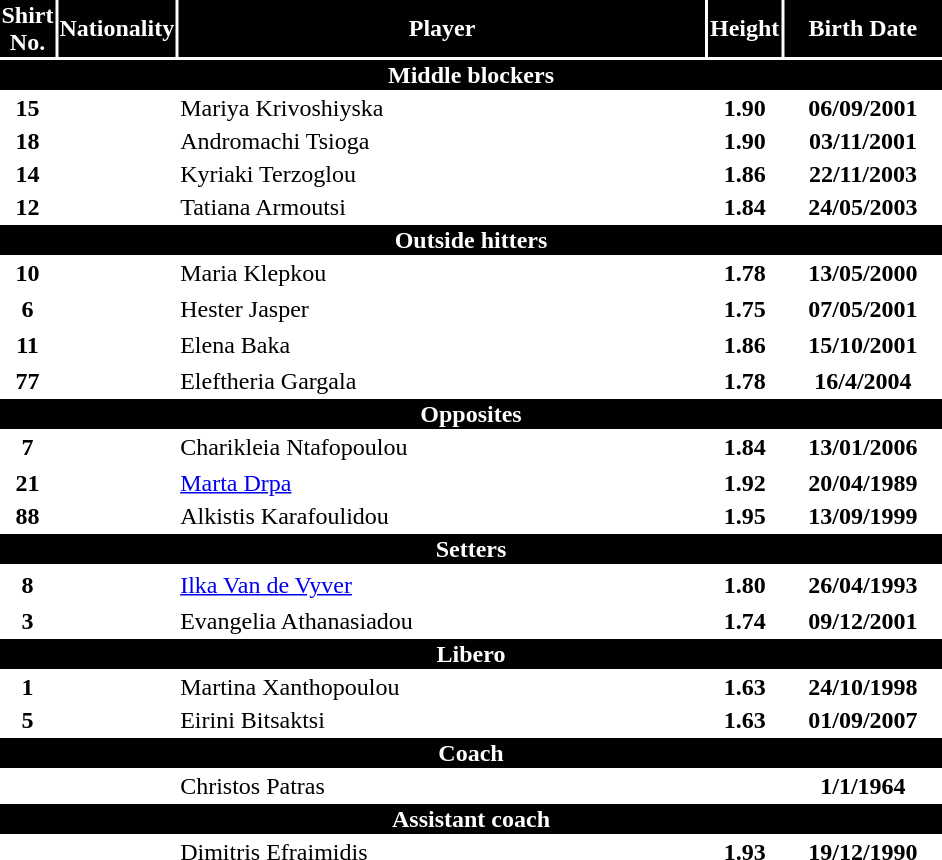<table width=50%>
<tr style="color: #fff;background:#020000">
<th width=5%>Shirt No.</th>
<th width=5%>Nationality</th>
<th width=65%>Player</th>
<th width=7%>Height</th>
<th width=18%>Birth Date</th>
</tr>
<tr>
<th colspan="5" style="color:#fff;background:#020000" ">Middle blockers</th>
</tr>
<tr bgcolor=>
<th align="center">15</th>
<th></th>
<td>Mariya Krivoshiyska</td>
<th>1.90</th>
<th>06/09/2001</th>
</tr>
<tr bgcolor=>
<th align="center">18</th>
<th></th>
<td>Andromachi Tsioga</td>
<th>1.90</th>
<th>03/11/2001</th>
</tr>
<tr>
<th>14</th>
<th></th>
<td>Kyriaki Terzoglou</td>
<th>1.86</th>
<th>22/11/2003</th>
</tr>
<tr bgcolor=>
<th align="center">12</th>
<th></th>
<td>Tatiana Armoutsi</td>
<th>1.84</th>
<th>24/05/2003</th>
</tr>
<tr>
<th colspan="5" style="color:#fff;background:#020000" ">Outside hitters</th>
</tr>
<tr bgcolor="">
<th align="center">10</th>
<th></th>
<td>Maria Klepkou</td>
<th>1.78</th>
<th>13/05/2000</th>
</tr>
<tr>
</tr>
<tr bgcolor=>
<th align="center">6</th>
<th></th>
<td>Hester Jasper</td>
<th>1.75</th>
<th>07/05/2001</th>
</tr>
<tr>
</tr>
<tr bgcolor=>
<th align="center">11</th>
<th></th>
<td>Elena Baka</td>
<th>1.86</th>
<th>15/10/2001</th>
</tr>
<tr>
</tr>
<tr bgcolor=>
<th align="center">77</th>
<th></th>
<td>Eleftheria Gargala</td>
<th>1.78</th>
<th>16/4/2004</th>
</tr>
<tr>
<th colspan="5" style="color:#fff;background:#020000" ">Opposites</th>
</tr>
<tr bgcolor=>
<th align="center">7</th>
<th></th>
<td>Charikleia Ntafopoulou</td>
<th>1.84</th>
<th>13/01/2006</th>
</tr>
<tr>
</tr>
<tr bgcolor=>
<th align="center">21</th>
<th></th>
<td><a href='#'>Marta Drpa</a></td>
<th>1.92</th>
<th>20/04/1989</th>
</tr>
<tr bgcolor=>
<th align="center">88</th>
<th></th>
<td>Alkistis Karafoulidou</td>
<th>1.95</th>
<th>13/09/1999</th>
</tr>
<tr>
<th colspan="5" style="color:#fff;background:#020000" ">Setters</th>
</tr>
<tr>
</tr>
<tr bgcolor=>
<th align="center">8</th>
<th></th>
<td><a href='#'>Ilka Van de Vyver</a></td>
<th>1.80</th>
<th>26/04/1993</th>
</tr>
<tr>
</tr>
<tr bgcolor=>
<th align="center">3</th>
<th></th>
<td>Evangelia Athanasiadou</td>
<th>1.74</th>
<th>09/12/2001</th>
</tr>
<tr>
<th colspan="5" style="color:#fff;background:#020000" ">Libero</th>
</tr>
<tr bgcolor=>
<th align="center">1</th>
<th></th>
<td>Martina Xanthopoulou</td>
<th>1.63</th>
<th>24/10/1998</th>
</tr>
<tr>
<th>5</th>
<th></th>
<td>Eirini Bitsaktsi</td>
<th>1.63</th>
<th>01/09/2007</th>
</tr>
<tr>
<th colspan="5" style="color:#fff;background:#020000" ">Coach</th>
</tr>
<tr bgcolor=>
<th align="center"></th>
<th></th>
<td>Christos Patras</td>
<th></th>
<th>1/1/1964</th>
</tr>
<tr>
<th colspan="5" style="color:#fff;background:#020000" ">Assistant coach</th>
</tr>
<tr bgcolor=>
<th align="center"></th>
<th></th>
<td>Dimitris Efraimidis</td>
<th>1.93</th>
<th>19/12/1990</th>
</tr>
</table>
